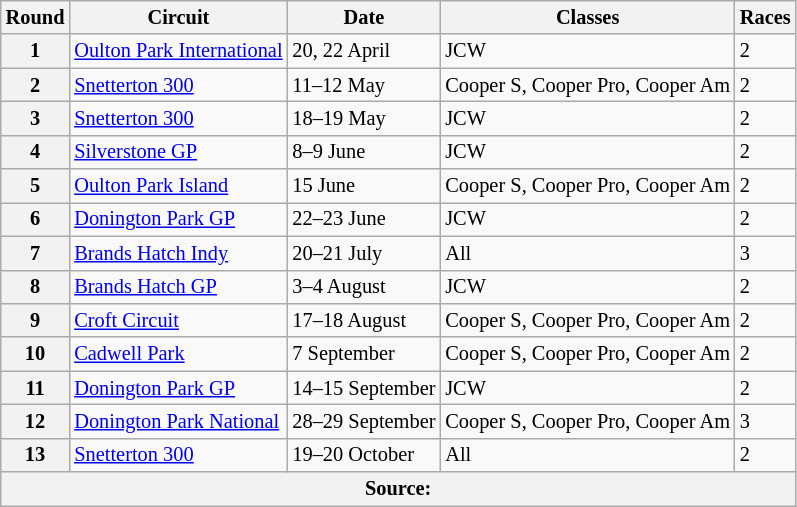<table class="wikitable" style="font-size: 85%;">
<tr>
<th>Round</th>
<th>Circuit</th>
<th>Date</th>
<th>Classes</th>
<th>Races</th>
</tr>
<tr>
<th>1</th>
<td><a href='#'> Oulton Park International</a></td>
<td>20, 22 April</td>
<td>JCW</td>
<td>2</td>
</tr>
<tr>
<th>2</th>
<td><a href='#'>Snetterton 300</a></td>
<td>11–12 May</td>
<td>Cooper S, Cooper Pro, Cooper Am</td>
<td>2</td>
</tr>
<tr>
<th>3</th>
<td><a href='#'>Snetterton 300</a></td>
<td>18–19 May</td>
<td>JCW</td>
<td>2</td>
</tr>
<tr>
<th>4</th>
<td><a href='#'>Silverstone GP</a></td>
<td>8–9 June</td>
<td>JCW</td>
<td>2</td>
</tr>
<tr>
<th>5</th>
<td><a href='#'> Oulton Park Island</a></td>
<td>15 June</td>
<td>Cooper S, Cooper Pro, Cooper Am</td>
<td>2</td>
</tr>
<tr>
<th>6</th>
<td><a href='#'> Donington Park GP</a></td>
<td>22–23 June</td>
<td>JCW</td>
<td>2</td>
</tr>
<tr>
<th>7</th>
<td><a href='#'> Brands Hatch Indy</a></td>
<td>20–21 July</td>
<td>All</td>
<td>3</td>
</tr>
<tr>
<th>8</th>
<td><a href='#'> Brands Hatch GP</a></td>
<td>3–4 August</td>
<td>JCW</td>
<td>2</td>
</tr>
<tr>
<th>9</th>
<td><a href='#'>Croft Circuit</a></td>
<td>17–18 August</td>
<td>Cooper S, Cooper Pro, Cooper Am</td>
<td>2</td>
</tr>
<tr>
<th>10</th>
<td><a href='#'>Cadwell Park</a></td>
<td>7 September</td>
<td>Cooper S, Cooper Pro, Cooper Am</td>
<td>2</td>
</tr>
<tr>
<th>11</th>
<td><a href='#'> Donington Park GP</a></td>
<td>14–15 September</td>
<td>JCW</td>
<td>2</td>
</tr>
<tr>
<th>12</th>
<td><a href='#'> Donington Park National</a></td>
<td>28–29 September</td>
<td>Cooper S, Cooper Pro, Cooper Am</td>
<td>3</td>
</tr>
<tr>
<th>13</th>
<td><a href='#'>Snetterton 300</a></td>
<td>19–20 October</td>
<td>All</td>
<td>2</td>
</tr>
<tr>
<th colspan=5>Source:</th>
</tr>
</table>
